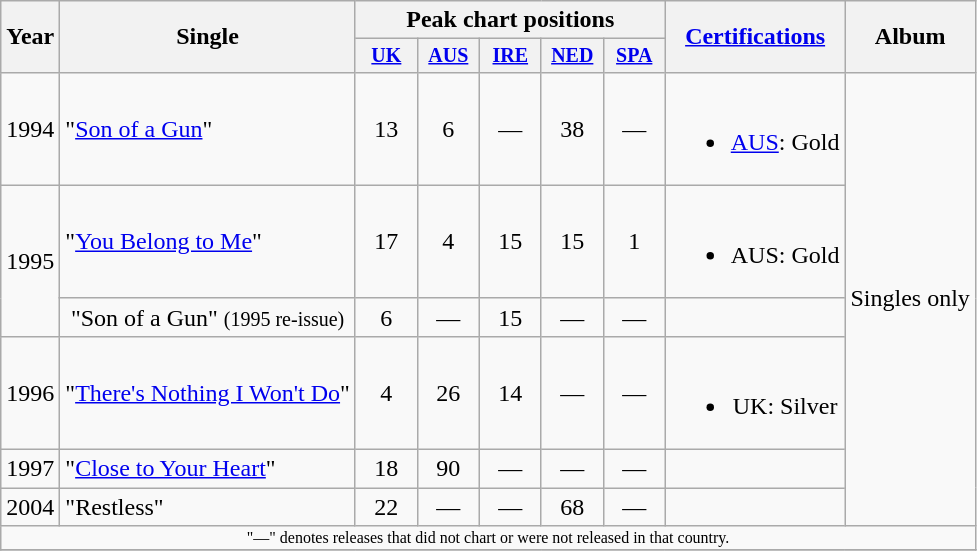<table class="wikitable" style="text-align:center;">
<tr>
<th rowspan="2">Year</th>
<th rowspan="2">Single</th>
<th colspan="5">Peak chart positions</th>
<th rowspan="2"><a href='#'>Certifications</a></th>
<th rowspan="2">Album</th>
</tr>
<tr style="font-size:smaller;">
<th width="35"><a href='#'>UK</a><br></th>
<th width="35"><a href='#'>AUS</a><br></th>
<th width="35"><a href='#'>IRE</a><br></th>
<th width="35"><a href='#'>NED</a><br></th>
<th width="35"><a href='#'>SPA</a><br></th>
</tr>
<tr>
<td>1994</td>
<td align="left">"<a href='#'>Son of a Gun</a>"</td>
<td>13</td>
<td>6</td>
<td>—</td>
<td>38</td>
<td>—</td>
<td><br><ul><li><a href='#'>AUS</a>: Gold</li></ul></td>
<td align="left" rowspan="6">Singles only</td>
</tr>
<tr>
<td rowspan=2>1995</td>
<td align="left">"<a href='#'>You Belong to Me</a>"</td>
<td>17</td>
<td>4</td>
<td>15</td>
<td>15</td>
<td>1</td>
<td><br><ul><li>AUS: Gold</li></ul></td>
</tr>
<tr>
<td>"Son of a Gun" <small>(1995 re-issue)</small></td>
<td>6</td>
<td>—</td>
<td>15</td>
<td>—</td>
<td>—</td>
<td></td>
</tr>
<tr>
<td>1996</td>
<td align="left">"<a href='#'>There's Nothing I Won't Do</a>"</td>
<td>4</td>
<td>26</td>
<td>14</td>
<td>—</td>
<td>—</td>
<td><br><ul><li>UK: Silver</li></ul></td>
</tr>
<tr>
<td>1997</td>
<td align="left">"<a href='#'>Close to Your Heart</a>"</td>
<td>18</td>
<td>90</td>
<td>—</td>
<td>—</td>
<td>—</td>
<td></td>
</tr>
<tr>
<td>2004</td>
<td align="left">"Restless"</td>
<td>22</td>
<td>—</td>
<td>—</td>
<td>68</td>
<td>—</td>
<td></td>
</tr>
<tr>
<td colspan="15" style="font-size:8pt">"—" denotes releases that did not chart or were not released in that country.</td>
</tr>
<tr>
</tr>
</table>
